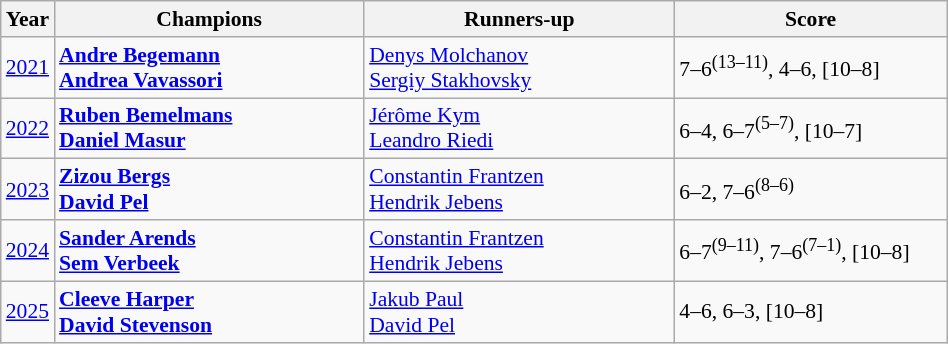<table class="wikitable" style="font-size:90%">
<tr>
<th>Year</th>
<th style="width:200px;">Champions</th>
<th style="width:200px;">Runners-up</th>
<th style="width:175px;">Score</th>
</tr>
<tr>
<td><a href='#'>2021</a></td>
<td> <strong><a href='#'>Andre Begemann</a></strong><br> <strong><a href='#'>Andrea Vavassori</a></strong></td>
<td> <a href='#'>Denys Molchanov</a><br> <a href='#'>Sergiy Stakhovsky</a></td>
<td>7–6<sup>(13–11)</sup>, 4–6, [10–8]</td>
</tr>
<tr>
<td><a href='#'>2022</a></td>
<td> <strong><a href='#'>Ruben Bemelmans</a></strong><br> <strong><a href='#'>Daniel Masur</a></strong></td>
<td> <a href='#'>Jérôme Kym</a><br> <a href='#'>Leandro Riedi</a></td>
<td>6–4, 6–7<sup>(5–7)</sup>, [10–7]</td>
</tr>
<tr>
<td><a href='#'>2023</a></td>
<td> <strong><a href='#'>Zizou Bergs</a></strong><br> <strong><a href='#'>David Pel</a></strong></td>
<td> <a href='#'>Constantin Frantzen</a><br> <a href='#'>Hendrik Jebens</a></td>
<td>6–2, 7–6<sup>(8–6)</sup></td>
</tr>
<tr>
<td><a href='#'>2024</a></td>
<td> <strong><a href='#'>Sander Arends</a></strong><br> <strong><a href='#'>Sem Verbeek</a></strong></td>
<td> <a href='#'>Constantin Frantzen</a><br> <a href='#'>Hendrik Jebens</a></td>
<td>6–7<sup>(9–11)</sup>, 7–6<sup>(7–1)</sup>, [10–8]</td>
</tr>
<tr>
<td><a href='#'>2025</a></td>
<td> <strong><a href='#'>Cleeve Harper</a></strong><br> <strong><a href='#'>David Stevenson</a></strong></td>
<td> <a href='#'>Jakub Paul</a><br> <a href='#'>David Pel</a></td>
<td>4–6, 6–3, [10–8]</td>
</tr>
</table>
